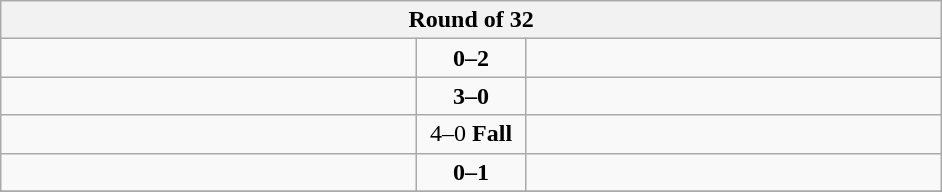<table class="wikitable" style="text-align: center;">
<tr>
<th colspan=3>Round of 32</th>
</tr>
<tr>
<td align=left width="270"></td>
<td align=center width="65"><strong>0–2</strong></td>
<td align=left width="270"><strong></strong></td>
</tr>
<tr>
<td align=left><strong></strong></td>
<td align=center><strong>3–0</strong></td>
<td align=left></td>
</tr>
<tr>
<td align=left><strong></strong></td>
<td align=center>4–0 <strong>Fall</strong></td>
<td align=left></td>
</tr>
<tr>
<td align=left></td>
<td align=center><strong>0–1</strong></td>
<td align=left><strong></strong></td>
</tr>
<tr>
</tr>
</table>
